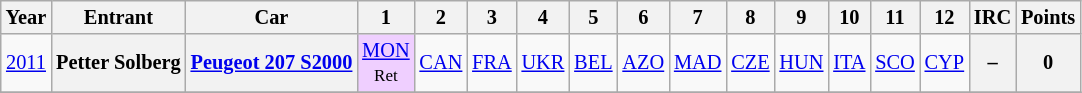<table class="wikitable" style="text-align:center; font-size:85%;">
<tr>
<th>Year</th>
<th>Entrant</th>
<th>Car</th>
<th>1</th>
<th>2</th>
<th>3</th>
<th>4</th>
<th>5</th>
<th>6</th>
<th>7</th>
<th>8</th>
<th>9</th>
<th>10</th>
<th>11</th>
<th>12</th>
<th>IRC</th>
<th>Points</th>
</tr>
<tr>
<td><a href='#'>2011</a></td>
<th nowrap>Petter Solberg</th>
<th nowrap><a href='#'>Peugeot 207 S2000</a></th>
<td style="background:#EFCFFF;"><a href='#'>MON</a><br><small>Ret</small></td>
<td><a href='#'>CAN</a></td>
<td><a href='#'>FRA</a></td>
<td><a href='#'>UKR</a></td>
<td><a href='#'>BEL</a></td>
<td><a href='#'>AZO</a></td>
<td><a href='#'>MAD</a></td>
<td><a href='#'>CZE</a></td>
<td><a href='#'>HUN</a></td>
<td><a href='#'>ITA</a></td>
<td><a href='#'>SCO</a></td>
<td><a href='#'>CYP</a></td>
<th>–</th>
<th>0</th>
</tr>
<tr>
</tr>
</table>
